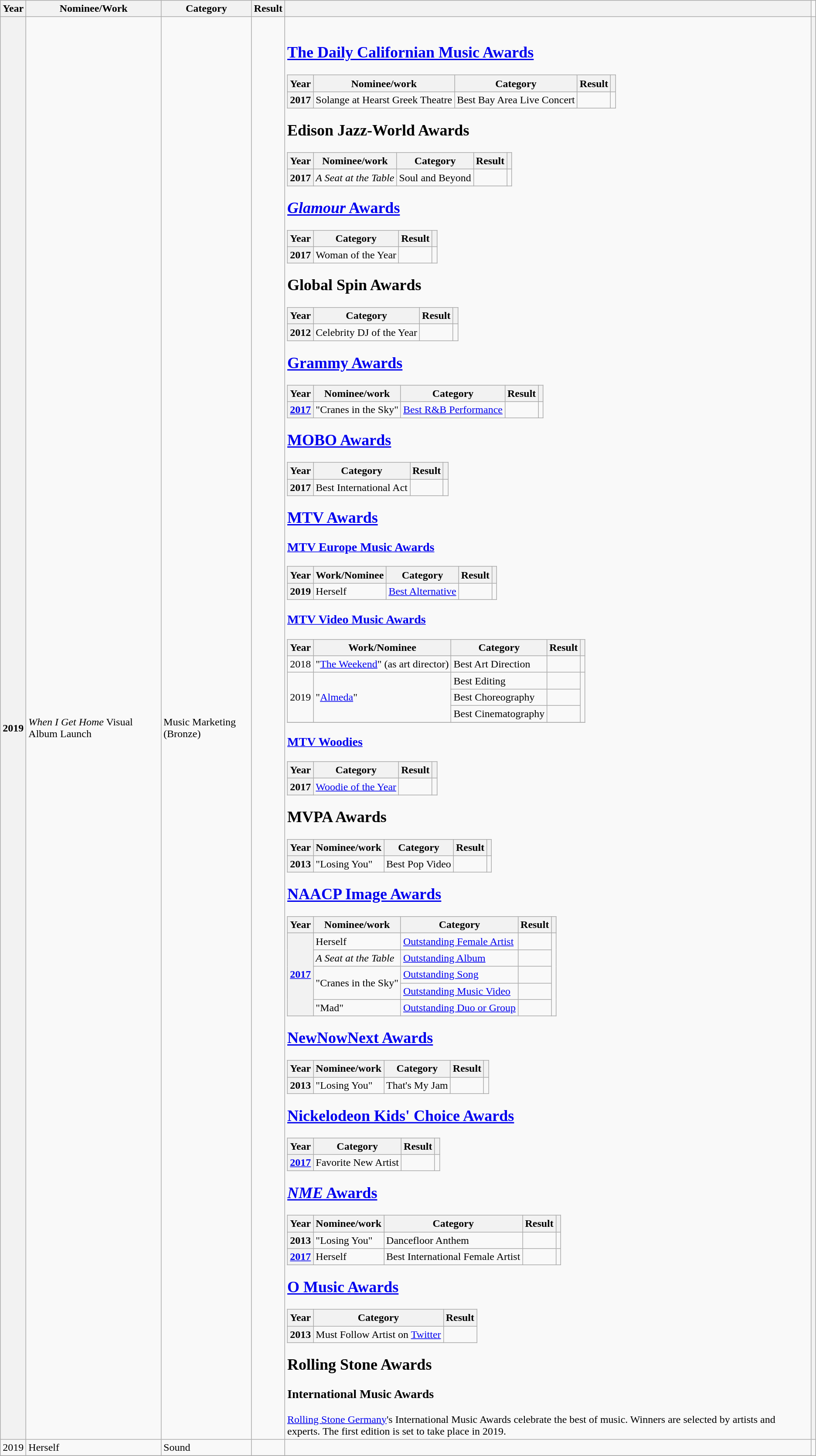<table class="wikitable sortable plainrowheaders">
<tr>
<th scope="col">Year</th>
<th scope="col">Nominee/Work</th>
<th scope="col">Category</th>
<th scope="col">Result</th>
<th scope="col"></th>
</tr>
<tr>
<th scope="row">2019</th>
<td><em>When I Get Home</em> Visual Album Launch</td>
<td>Music Marketing (Bronze)</td>
<td></td>
<td><br><h2><a href='#'>The Daily Californian Music Awards</a></h2><table class="wikitable sortable plainrowheaders">
<tr>
<th scope="col">Year</th>
<th scope="col">Nominee/work</th>
<th scope="col">Category</th>
<th scope="col">Result</th>
<th scope="col"></th>
</tr>
<tr>
<th scope="row">2017</th>
<td>Solange at Hearst Greek Theatre</td>
<td>Best Bay Area Live Concert</td>
<td></td>
<td align="center"></td>
</tr>
</table>
<h2>Edison Jazz-World Awards</h2><table class="wikitable sortable plainrowheaders">
<tr>
<th scope="col">Year</th>
<th scope="col">Nominee/work</th>
<th scope="col">Category</th>
<th scope="col">Result</th>
<th scope="col"></th>
</tr>
<tr>
<th scope="row">2017</th>
<td><em>A Seat at the Table</em></td>
<td>Soul and Beyond</td>
<td></td>
<td align="center"></td>
</tr>
</table>
<h2><a href='#'><em>Glamour</em> Awards</a></h2><table class="wikitable sortable plainrowheaders">
<tr>
<th scope="col">Year</th>
<th scope="col">Category</th>
<th scope="col">Result</th>
<th scope="col"></th>
</tr>
<tr>
<th scope="row">2017</th>
<td>Woman of the Year</td>
<td></td>
<td align="center"></td>
</tr>
</table>
<h2>Global Spin Awards</h2><table class="wikitable sortable plainrowheaders">
<tr>
<th scope="col">Year</th>
<th scope="col">Category</th>
<th scope="col">Result</th>
<th scope="col"></th>
</tr>
<tr>
<th scope="row">2012</th>
<td>Celebrity DJ of the Year</td>
<td></td>
<td align="center"></td>
</tr>
</table>
<h2><a href='#'>Grammy Awards</a></h2><table class="wikitable sortable plainrowheaders">
<tr>
<th scope="col">Year</th>
<th scope="col">Nominee/work</th>
<th scope="col">Category</th>
<th scope="col">Result</th>
<th scope="col"></th>
</tr>
<tr>
<th scope="row"><a href='#'>2017</a></th>
<td>"Cranes in the Sky"</td>
<td><a href='#'>Best R&B Performance</a></td>
<td></td>
<td align="center"></td>
</tr>
</table>
<h2><a href='#'>MOBO Awards</a></h2><table class="wikitable sortable plainrowheaders">
<tr>
<th scope="col">Year</th>
<th scope="col">Category</th>
<th scope="col">Result</th>
<th scope="col"></th>
</tr>
<tr>
<th scope="row">2017</th>
<td>Best International Act</td>
<td></td>
<td align="center"></td>
</tr>
</table>
<h2><a href='#'>MTV Awards</a></h2><h3><a href='#'>MTV Europe Music Awards</a></h3><table class="wikitable sortable plainrowheaders">
<tr>
<th scope="col">Year</th>
<th scope="col">Work/Nominee</th>
<th scope="col">Category</th>
<th scope="col">Result</th>
<th scope="col"></th>
</tr>
<tr>
<th scope="row">2019</th>
<td>Herself</td>
<td><a href='#'>Best Alternative</a></td>
<td></td>
<td align="center"></td>
</tr>
</table>
<h3><a href='#'>MTV Video Music Awards</a></h3><table class="wikitable sortable plainrowheaders">
<tr>
<th scope="col">Year</th>
<th scope="col">Work/Nominee</th>
<th scope="col">Category</th>
<th scope="col">Result</th>
<th scope="col"></th>
</tr>
<tr>
<td scope="row">2018</td>
<td>"<a href='#'>The Weekend</a>" (as art director)</td>
<td>Best Art Direction</td>
<td></td>
<td align="center"></td>
</tr>
<tr>
<td rowspan=3 scope="row">2019</td>
<td rowspan=3>"<a href='#'>Almeda</a>"</td>
<td>Best Editing</td>
<td></td>
<td rowspan=3 align="center"></td>
</tr>
<tr>
<td>Best Choreography</td>
<td></td>
</tr>
<tr>
<td>Best Cinematography</td>
<td></td>
</tr>
<tr>
</tr>
</table>
<h3><a href='#'>MTV Woodies</a></h3><table class="wikitable sortable plainrowheaders">
<tr>
<th scope="col">Year</th>
<th scope="col">Category</th>
<th scope="col">Result</th>
<th scope="col"></th>
</tr>
<tr>
<th scope="row">2017</th>
<td><a href='#'>Woodie of the Year</a></td>
<td></td>
<td align="center"></td>
</tr>
</table>
<h2>MVPA Awards</h2><table class="wikitable sortable plainrowheaders">
<tr>
<th scope="col">Year</th>
<th scope="col">Nominee/work</th>
<th scope="col">Category</th>
<th scope="col">Result</th>
<th scope="col"></th>
</tr>
<tr>
<th scope="row">2013</th>
<td>"Losing You"</td>
<td>Best Pop Video</td>
<td></td>
<td align="center"></td>
</tr>
</table>
<h2><a href='#'>NAACP Image Awards</a></h2><table class="wikitable sortable plainrowheaders">
<tr>
<th scope="col">Year</th>
<th scope="col">Nominee/work</th>
<th scope="col">Category</th>
<th scope="col">Result</th>
<th scope="col"></th>
</tr>
<tr>
<th scope="row" rowspan="5"><a href='#'>2017</a></th>
<td>Herself</td>
<td><a href='#'>Outstanding Female Artist</a></td>
<td></td>
<td align="center" rowspan="5"></td>
</tr>
<tr>
<td><em>A Seat at the Table</em></td>
<td><a href='#'>Outstanding Album</a></td>
<td></td>
</tr>
<tr>
<td rowspan="2">"Cranes in the Sky"</td>
<td><a href='#'>Outstanding Song</a></td>
<td></td>
</tr>
<tr>
<td><a href='#'>Outstanding Music Video</a></td>
<td></td>
</tr>
<tr>
<td>"Mad" </td>
<td><a href='#'>Outstanding Duo or Group</a></td>
<td></td>
</tr>
</table>
<h2><a href='#'>NewNowNext Awards</a></h2><table class="wikitable sortable plainrowheaders">
<tr>
<th scope="col">Year</th>
<th scope="col">Nominee/work</th>
<th scope="col">Category</th>
<th scope="col">Result</th>
<th scope="col"></th>
</tr>
<tr>
<th scope="row">2013</th>
<td>"Losing You"</td>
<td>That's My Jam</td>
<td></td>
<td align="center"></td>
</tr>
</table>
<h2><a href='#'>Nickelodeon Kids' Choice Awards</a></h2><table class="wikitable sortable plainrowheaders">
<tr>
<th scope="col">Year</th>
<th scope="col">Category</th>
<th scope="col">Result</th>
<th scope="col"></th>
</tr>
<tr>
<th scope="row"><a href='#'>2017</a></th>
<td>Favorite New Artist</td>
<td></td>
<td align="center"></td>
</tr>
</table>
<h2><a href='#'><em>NME</em> Awards</a></h2><table class="wikitable sortable plainrowheaders">
<tr>
<th scope="col">Year</th>
<th scope="col">Nominee/work</th>
<th scope="col">Category</th>
<th scope="col">Result</th>
<th scope="col"></th>
</tr>
<tr>
<th scope="row">2013</th>
<td>"Losing You"</td>
<td>Dancefloor Anthem</td>
<td></td>
<td align="center"></td>
</tr>
<tr>
<th scope="row"><a href='#'>2017</a></th>
<td>Herself</td>
<td>Best International Female Artist</td>
<td></td>
<td align="center"></td>
</tr>
</table>
<h2><a href='#'>O Music Awards</a></h2><table class="wikitable sortable plainrowheaders">
<tr>
<th scope="col">Year</th>
<th scope="col">Category</th>
<th scope="col">Result</th>
</tr>
<tr>
<th scope="row">2013</th>
<td>Must Follow Artist on <a href='#'>Twitter</a></td>
<td></td>
</tr>
</table>
<h2>Rolling Stone Awards</h2><h3>International Music Awards</h3><a href='#'>Rolling Stone Germany</a>'s International Music Awards celebrate the best of music. Winners are selected by artists and experts. The first edition is set to take place in 2019. 
</td>
<th></th>
</tr>
<tr>
<td>2019</td>
<td>Herself</td>
<td>Sound</td>
<td></td>
<td style="text-align:center;"></td>
</tr>
<tr>
</tr>
</table>
